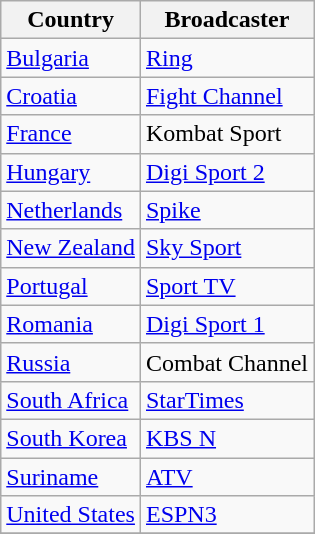<table class="wikitable">
<tr>
<th align=center>Country</th>
<th align=center>Broadcaster</th>
</tr>
<tr>
<td> <a href='#'>Bulgaria</a></td>
<td><a href='#'>Ring</a></td>
</tr>
<tr>
<td> <a href='#'>Croatia</a></td>
<td><a href='#'>Fight Channel</a></td>
</tr>
<tr>
<td> <a href='#'>France</a></td>
<td>Kombat Sport</td>
</tr>
<tr>
<td align=left> <a href='#'>Hungary</a></td>
<td><a href='#'>Digi Sport 2</a></td>
</tr>
<tr>
<td align=left> <a href='#'>Netherlands</a></td>
<td><a href='#'>Spike</a></td>
</tr>
<tr>
<td align=left> <a href='#'>New Zealand</a></td>
<td><a href='#'>Sky Sport</a></td>
</tr>
<tr>
<td align=left> <a href='#'>Portugal</a></td>
<td><a href='#'>Sport TV</a></td>
</tr>
<tr>
<td align=left> <a href='#'>Romania</a></td>
<td><a href='#'>Digi Sport 1</a></td>
</tr>
<tr>
<td> <a href='#'>Russia</a></td>
<td>Combat Channel</td>
</tr>
<tr>
<td> <a href='#'>South Africa</a></td>
<td><a href='#'>StarTimes</a></td>
</tr>
<tr>
<td> <a href='#'>South Korea</a></td>
<td><a href='#'>KBS N</a></td>
</tr>
<tr>
<td> <a href='#'>Suriname</a></td>
<td><a href='#'>ATV</a></td>
</tr>
<tr>
<td> <a href='#'>United States</a></td>
<td><a href='#'>ESPN3</a></td>
</tr>
<tr>
</tr>
</table>
